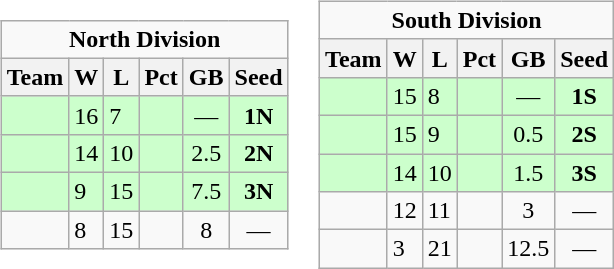<table>
<tr>
<td><br><table class=wikitable>
<tr>
<td colspan=6 style="text-align:center;"><strong>North Division</strong></td>
</tr>
<tr>
<th>Team</th>
<th>W</th>
<th>L</th>
<th>Pct</th>
<th>GB</th>
<th>Seed</th>
</tr>
<tr bgcolor=ccffcc>
<td></td>
<td>16</td>
<td>7</td>
<td></td>
<td style="text-align:center;">—</td>
<td style="text-align:center;"><strong>1N</strong></td>
</tr>
<tr bgcolor=ccffcc>
<td></td>
<td>14</td>
<td>10</td>
<td></td>
<td style="text-align:center;">2.5</td>
<td style="text-align:center;"><strong>2N</strong></td>
</tr>
<tr bgcolor=ccffcc>
<td></td>
<td>9</td>
<td>15</td>
<td></td>
<td style="text-align:center;">7.5</td>
<td style="text-align:center;"><strong>3N</strong></td>
</tr>
<tr>
<td></td>
<td>8</td>
<td>15</td>
<td></td>
<td style="text-align:center;">8</td>
<td style="text-align:center;">—</td>
</tr>
</table>
</td>
<td><br><table class="wikitable">
<tr>
<td colspan=6 style="text-align:center;"><strong>South Division</strong></td>
</tr>
<tr>
<th>Team</th>
<th>W</th>
<th>L</th>
<th>Pct</th>
<th>GB</th>
<th>Seed</th>
</tr>
<tr bgcolor=ccffcc>
<td></td>
<td>15</td>
<td>8</td>
<td></td>
<td style="text-align:center;">—</td>
<td style="text-align:center;"><strong>1S</strong></td>
</tr>
<tr bgcolor=ccffcc>
<td></td>
<td>15</td>
<td>9</td>
<td></td>
<td style="text-align:center;">0.5</td>
<td style="text-align:center;"><strong>2S</strong></td>
</tr>
<tr bgcolor=ccffcc>
<td></td>
<td>14</td>
<td>10</td>
<td></td>
<td style="text-align:center;">1.5</td>
<td style="text-align:center;"><strong>3S</strong></td>
</tr>
<tr>
<td></td>
<td>12</td>
<td>11</td>
<td></td>
<td style="text-align:center;">3</td>
<td style="text-align:center;">—</td>
</tr>
<tr>
<td></td>
<td>3</td>
<td>21</td>
<td></td>
<td style="text-align:center;">12.5</td>
<td style="text-align:center;">—</td>
</tr>
</table>
</td>
</tr>
</table>
